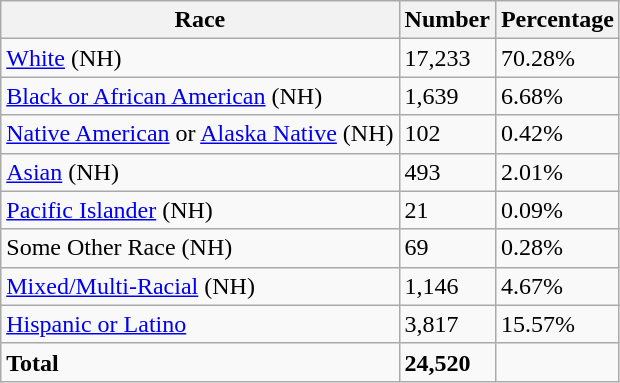<table class="wikitable">
<tr>
<th>Race</th>
<th>Number</th>
<th>Percentage</th>
</tr>
<tr>
<td><a href='#'>White</a> (NH)</td>
<td>17,233</td>
<td>70.28%</td>
</tr>
<tr>
<td><a href='#'>Black or African American</a> (NH)</td>
<td>1,639</td>
<td>6.68%</td>
</tr>
<tr>
<td><a href='#'>Native American</a> or <a href='#'>Alaska Native</a> (NH)</td>
<td>102</td>
<td>0.42%</td>
</tr>
<tr>
<td><a href='#'>Asian</a> (NH)</td>
<td>493</td>
<td>2.01%</td>
</tr>
<tr>
<td><a href='#'>Pacific Islander</a> (NH)</td>
<td>21</td>
<td>0.09%</td>
</tr>
<tr>
<td>Some Other Race (NH)</td>
<td>69</td>
<td>0.28%</td>
</tr>
<tr>
<td><a href='#'>Mixed/Multi-Racial</a> (NH)</td>
<td>1,146</td>
<td>4.67%</td>
</tr>
<tr>
<td><a href='#'>Hispanic or Latino</a></td>
<td>3,817</td>
<td>15.57%</td>
</tr>
<tr>
<td><strong>Total</strong></td>
<td><strong>24,520</strong></td>
<td></td>
</tr>
</table>
